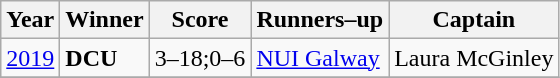<table class="wikitable collapsible">
<tr>
<th>Year</th>
<th>Winner</th>
<th>Score</th>
<th>Runners–up</th>
<th>Captain</th>
</tr>
<tr>
<td><a href='#'>2019</a></td>
<td><strong>DCU</strong></td>
<td>3–18;0–6</td>
<td><a href='#'>NUI Galway</a></td>
<td>Laura McGinley</td>
</tr>
<tr>
</tr>
</table>
